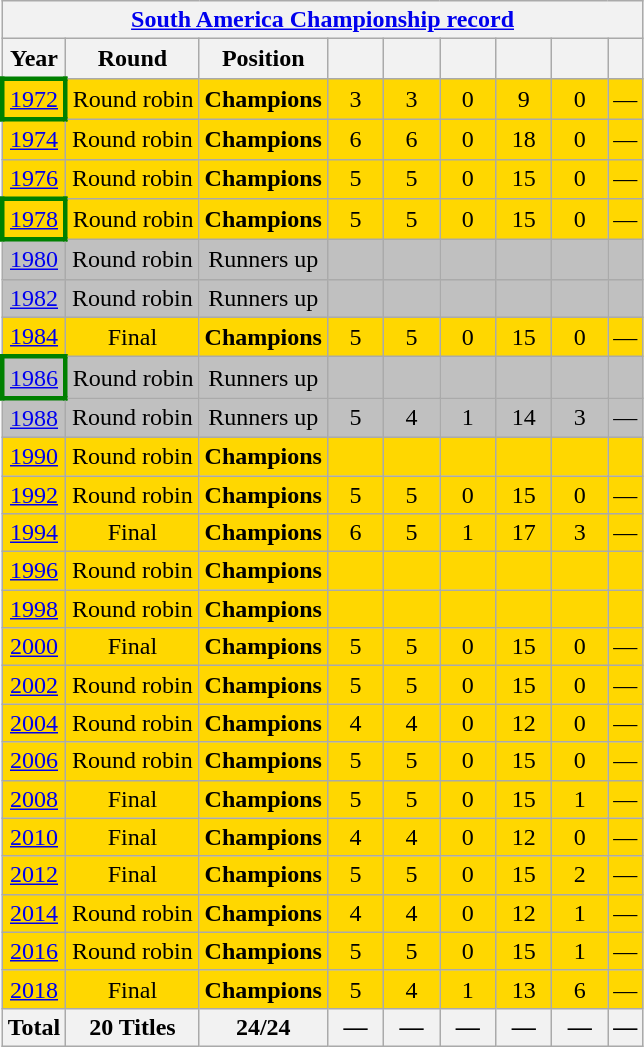<table class="wikitable" style="text-align: center;">
<tr>
<th colspan=9><strong><a href='#'>South America Championship record</a></strong></th>
</tr>
<tr>
<th><strong>Year</strong></th>
<th><strong>Round</strong></th>
<th><strong>Position</strong></th>
<th width=30><strong></strong></th>
<th width=30><strong></strong></th>
<th width=30><strong></strong></th>
<th width=30><strong></strong></th>
<th width=30><strong></strong></th>
<th><strong></strong></th>
</tr>
<tr bgcolor=gold>
<td style="border:3px solid green"> <a href='#'>1972</a></td>
<td>Round robin</td>
<td><strong>Champions</strong></td>
<td>3</td>
<td>3</td>
<td>0</td>
<td>9</td>
<td>0</td>
<td>—</td>
</tr>
<tr bgcolor=gold>
<td> <a href='#'>1974</a></td>
<td>Round robin</td>
<td><strong>Champions</strong></td>
<td>6</td>
<td>6</td>
<td>0</td>
<td>18</td>
<td>0</td>
<td>—</td>
</tr>
<tr bgcolor=gold>
<td> <a href='#'>1976</a></td>
<td>Round robin</td>
<td><strong>Champions</strong></td>
<td>5</td>
<td>5</td>
<td>0</td>
<td>15</td>
<td>0</td>
<td>—</td>
</tr>
<tr bgcolor=gold>
<td style="border:3px solid green"> <a href='#'>1978</a></td>
<td>Round robin</td>
<td><strong>Champions</strong></td>
<td>5</td>
<td>5</td>
<td>0</td>
<td>15</td>
<td>0</td>
<td>—</td>
</tr>
<tr bgcolor=silver>
<td> <a href='#'>1980</a></td>
<td>Round robin</td>
<td>Runners up</td>
<td></td>
<td></td>
<td></td>
<td></td>
<td></td>
<td></td>
</tr>
<tr bgcolor=silver>
<td> <a href='#'>1982</a></td>
<td>Round robin</td>
<td>Runners up</td>
<td></td>
<td></td>
<td></td>
<td></td>
<td></td>
<td></td>
</tr>
<tr bgcolor=gold>
<td> <a href='#'>1984</a></td>
<td>Final</td>
<td><strong>Champions</strong></td>
<td>5</td>
<td>5</td>
<td>0</td>
<td>15</td>
<td>0</td>
<td>—</td>
</tr>
<tr bgcolor=silver>
<td style="border:3px solid green"> <a href='#'>1986</a></td>
<td>Round robin</td>
<td>Runners up</td>
<td></td>
<td></td>
<td></td>
<td></td>
<td></td>
<td></td>
</tr>
<tr bgcolor=silver>
<td> <a href='#'>1988</a></td>
<td>Round robin</td>
<td>Runners up</td>
<td>5</td>
<td>4</td>
<td>1</td>
<td>14</td>
<td>3</td>
<td>—</td>
</tr>
<tr bgcolor=gold>
<td> <a href='#'>1990</a></td>
<td>Round robin</td>
<td><strong>Champions</strong></td>
<td></td>
<td></td>
<td></td>
<td></td>
<td></td>
<td></td>
</tr>
<tr bgcolor=gold>
<td> <a href='#'>1992</a></td>
<td>Round robin</td>
<td><strong>Champions</strong></td>
<td>5</td>
<td>5</td>
<td>0</td>
<td>15</td>
<td>0</td>
<td>—</td>
</tr>
<tr bgcolor=gold>
<td> <a href='#'>1994</a></td>
<td>Final</td>
<td><strong>Champions</strong></td>
<td>6</td>
<td>5</td>
<td>1</td>
<td>17</td>
<td>3</td>
<td>—</td>
</tr>
<tr bgcolor=gold>
<td> <a href='#'>1996</a></td>
<td>Round robin</td>
<td><strong>Champions</strong></td>
<td></td>
<td></td>
<td></td>
<td></td>
<td></td>
<td></td>
</tr>
<tr bgcolor=gold>
<td> <a href='#'>1998</a></td>
<td>Round robin</td>
<td><strong>Champions</strong></td>
<td></td>
<td></td>
<td></td>
<td></td>
<td></td>
<td></td>
</tr>
<tr bgcolor=gold>
<td> <a href='#'>2000</a></td>
<td>Final</td>
<td><strong>Champions</strong></td>
<td>5</td>
<td>5</td>
<td>0</td>
<td>15</td>
<td>0</td>
<td>—</td>
</tr>
<tr bgcolor=gold>
<td> <a href='#'>2002</a></td>
<td>Round robin</td>
<td><strong>Champions</strong></td>
<td>5</td>
<td>5</td>
<td>0</td>
<td>15</td>
<td>0</td>
<td>—</td>
</tr>
<tr bgcolor=gold>
<td> <a href='#'>2004</a></td>
<td>Round robin</td>
<td><strong>Champions</strong></td>
<td>4</td>
<td>4</td>
<td>0</td>
<td>12</td>
<td>0</td>
<td>—</td>
</tr>
<tr bgcolor=gold>
<td> <a href='#'>2006</a></td>
<td>Round robin</td>
<td><strong>Champions</strong></td>
<td>5</td>
<td>5</td>
<td>0</td>
<td>15</td>
<td>0</td>
<td>—</td>
</tr>
<tr bgcolor=gold>
<td> <a href='#'>2008</a></td>
<td>Final</td>
<td><strong>Champions</strong></td>
<td>5</td>
<td>5</td>
<td>0</td>
<td>15</td>
<td>1</td>
<td>—</td>
</tr>
<tr bgcolor=gold>
<td> <a href='#'>2010</a></td>
<td>Final</td>
<td><strong>Champions</strong></td>
<td>4</td>
<td>4</td>
<td>0</td>
<td>12</td>
<td>0</td>
<td>—</td>
</tr>
<tr bgcolor=gold>
<td> <a href='#'>2012</a></td>
<td>Final</td>
<td><strong>Champions</strong></td>
<td>5</td>
<td>5</td>
<td>0</td>
<td>15</td>
<td>2</td>
<td>—</td>
</tr>
<tr bgcolor=gold>
<td> <a href='#'>2014</a></td>
<td>Round robin</td>
<td><strong>Champions</strong></td>
<td>4</td>
<td>4</td>
<td>0</td>
<td>12</td>
<td>1</td>
<td>—</td>
</tr>
<tr bgcolor=gold>
<td> <a href='#'>2016</a></td>
<td>Round robin</td>
<td><strong>Champions</strong></td>
<td>5</td>
<td>5</td>
<td>0</td>
<td>15</td>
<td>1</td>
<td>—</td>
</tr>
<tr bgcolor=gold>
<td> <a href='#'>2018</a></td>
<td>Final</td>
<td><strong>Champions</strong></td>
<td>5</td>
<td>4</td>
<td>1</td>
<td>13</td>
<td>6</td>
<td>—</td>
</tr>
<tr>
<th><strong>Total</strong></th>
<th><strong>20 Titles</strong></th>
<th><strong>24/24</strong></th>
<th><strong>—</strong></th>
<th><strong>—</strong></th>
<th><strong>—</strong></th>
<th><strong>—</strong></th>
<th><strong>—</strong></th>
<th><strong>—</strong></th>
</tr>
</table>
